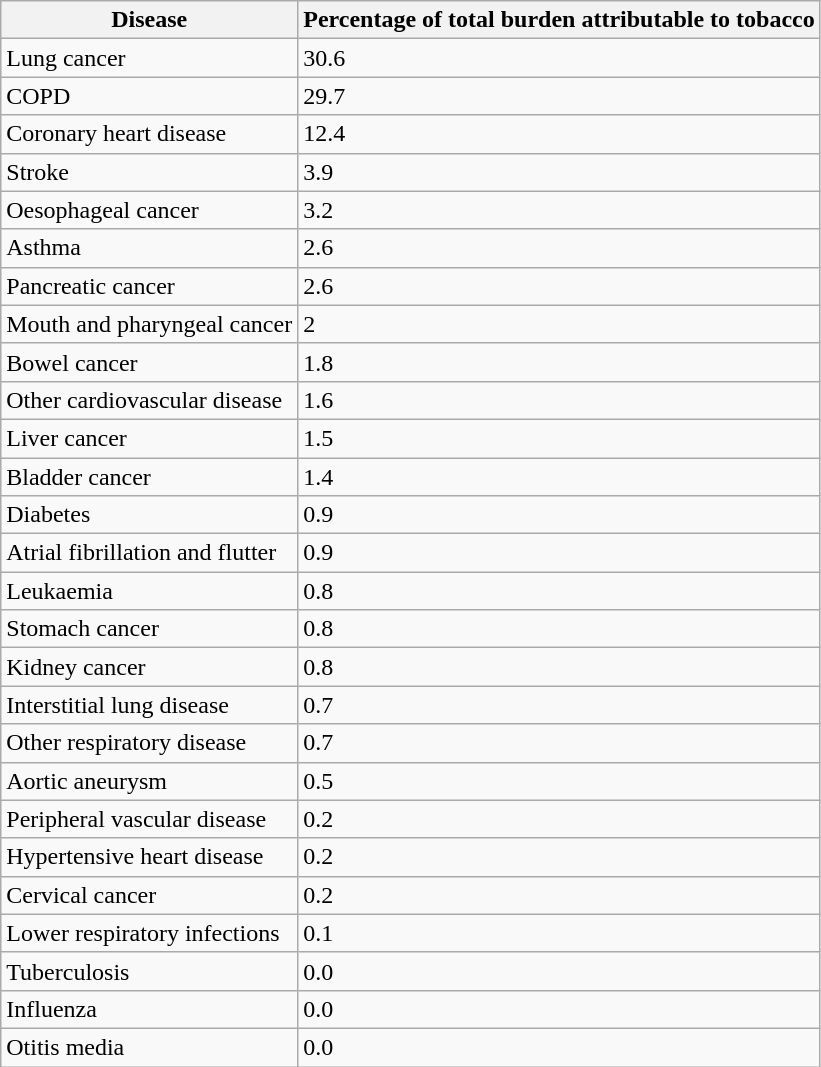<table class="wikitable">
<tr>
<th>Disease</th>
<th>Percentage of total burden attributable to tobacco</th>
</tr>
<tr>
<td>Lung cancer</td>
<td>30.6</td>
</tr>
<tr>
<td>COPD</td>
<td>29.7</td>
</tr>
<tr>
<td>Coronary heart disease</td>
<td>12.4</td>
</tr>
<tr>
<td>Stroke</td>
<td>3.9</td>
</tr>
<tr>
<td>Oesophageal cancer</td>
<td>3.2</td>
</tr>
<tr>
<td>Asthma</td>
<td>2.6</td>
</tr>
<tr>
<td>Pancreatic cancer</td>
<td>2.6</td>
</tr>
<tr>
<td>Mouth and pharyngeal cancer</td>
<td>2</td>
</tr>
<tr>
<td>Bowel cancer</td>
<td>1.8</td>
</tr>
<tr>
<td>Other cardiovascular disease</td>
<td>1.6</td>
</tr>
<tr>
<td>Liver cancer</td>
<td>1.5</td>
</tr>
<tr>
<td>Bladder cancer</td>
<td>1.4</td>
</tr>
<tr>
<td>Diabetes</td>
<td>0.9</td>
</tr>
<tr>
<td>Atrial fibrillation and flutter</td>
<td>0.9</td>
</tr>
<tr>
<td>Leukaemia</td>
<td>0.8</td>
</tr>
<tr>
<td>Stomach cancer</td>
<td>0.8</td>
</tr>
<tr>
<td>Kidney cancer</td>
<td>0.8</td>
</tr>
<tr>
<td>Interstitial lung disease</td>
<td>0.7</td>
</tr>
<tr>
<td>Other respiratory disease</td>
<td>0.7</td>
</tr>
<tr>
<td>Aortic aneurysm</td>
<td>0.5</td>
</tr>
<tr>
<td>Peripheral vascular disease</td>
<td>0.2</td>
</tr>
<tr>
<td>Hypertensive heart disease</td>
<td>0.2</td>
</tr>
<tr>
<td>Cervical cancer</td>
<td>0.2</td>
</tr>
<tr>
<td>Lower respiratory infections</td>
<td>0.1</td>
</tr>
<tr>
<td>Tuberculosis</td>
<td>0.0</td>
</tr>
<tr>
<td>Influenza</td>
<td>0.0</td>
</tr>
<tr>
<td>Otitis media</td>
<td>0.0</td>
</tr>
</table>
